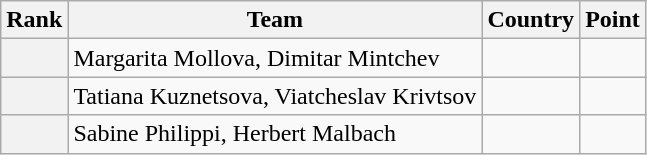<table class="wikitable sortable">
<tr>
<th>Rank</th>
<th>Team</th>
<th>Country</th>
<th>Point</th>
</tr>
<tr>
<th></th>
<td>Margarita Mollova, Dimitar Mintchev</td>
<td></td>
<td></td>
</tr>
<tr>
<th></th>
<td>Tatiana Kuznetsova, Viatcheslav Krivtsov</td>
<td></td>
<td></td>
</tr>
<tr>
<th></th>
<td>Sabine Philippi, Herbert Malbach</td>
<td></td>
<td></td>
</tr>
</table>
